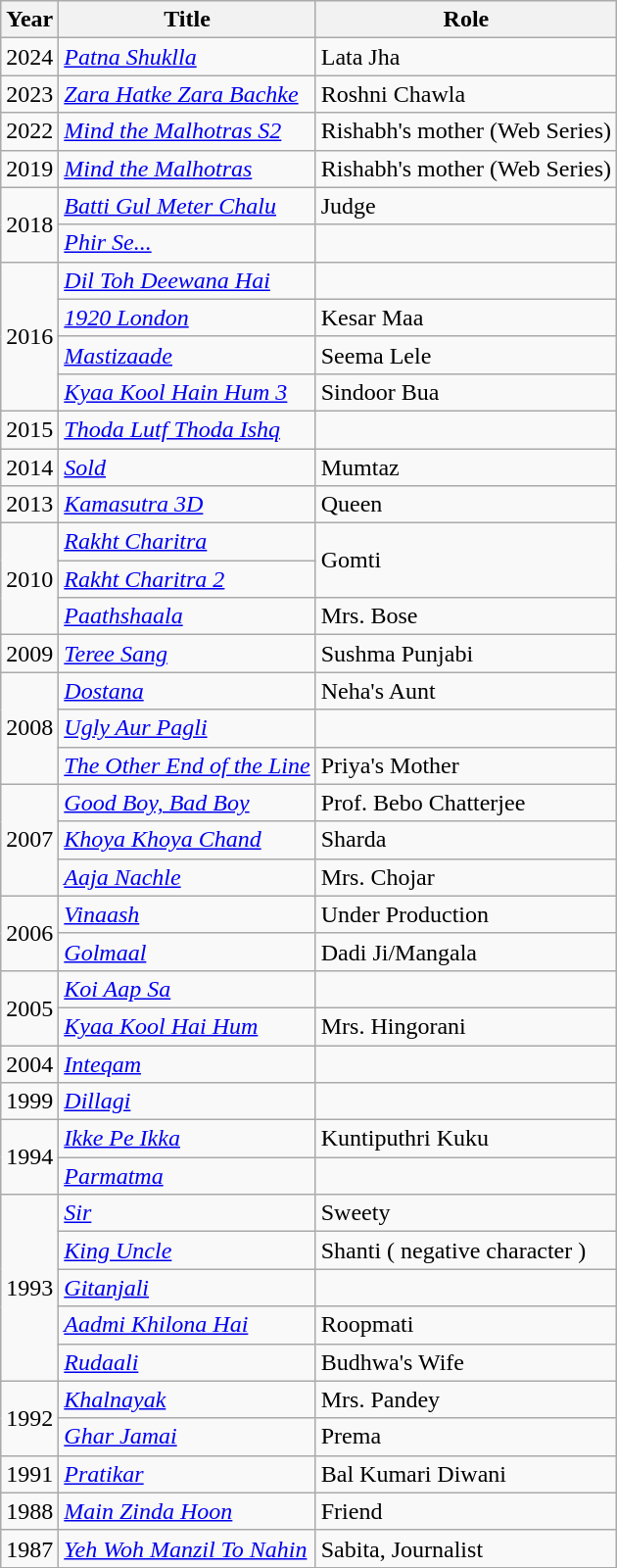<table class="wikitable sortable">
<tr>
<th>Year</th>
<th>Title</th>
<th>Role</th>
</tr>
<tr>
<td>2024</td>
<td><em><a href='#'>Patna Shuklla</a></em></td>
<td>Lata Jha</td>
</tr>
<tr>
<td>2023</td>
<td><em><a href='#'>Zara Hatke Zara Bachke</a></em></td>
<td>Roshni Chawla</td>
</tr>
<tr>
<td>2022</td>
<td><a href='#'><em>Mind the Malhotras S2</em></a></td>
<td>Rishabh's mother (Web Series)</td>
</tr>
<tr>
<td rowspan="1">2019</td>
<td><em><a href='#'>Mind the Malhotras</a></em></td>
<td>Rishabh's mother (Web Series)</td>
</tr>
<tr>
<td rowspan="2">2018</td>
<td><em><a href='#'>Batti Gul Meter Chalu</a></em></td>
<td>Judge</td>
</tr>
<tr>
<td><em><a href='#'>Phir Se...</a></em></td>
<td></td>
</tr>
<tr>
<td rowspan="4">2016</td>
<td><em><a href='#'>Dil Toh Deewana Hai</a></em></td>
<td></td>
</tr>
<tr>
<td><em><a href='#'>1920 London</a></em></td>
<td>Kesar Maa</td>
</tr>
<tr>
<td><em><a href='#'>Mastizaade</a></em></td>
<td>Seema Lele</td>
</tr>
<tr>
<td><em><a href='#'>Kyaa Kool Hain Hum 3</a></em></td>
<td>Sindoor Bua</td>
</tr>
<tr>
<td>2015</td>
<td><em><a href='#'>Thoda Lutf Thoda Ishq</a></em></td>
<td></td>
</tr>
<tr>
<td>2014</td>
<td><em><a href='#'>Sold</a></em></td>
<td>Mumtaz</td>
</tr>
<tr>
<td>2013</td>
<td><em><a href='#'>Kamasutra 3D</a></em></td>
<td>Queen</td>
</tr>
<tr>
<td rowspan="3">2010</td>
<td><em><a href='#'>Rakht Charitra</a></em></td>
<td rowspan="2">Gomti</td>
</tr>
<tr>
<td><em><a href='#'>Rakht Charitra 2</a></em></td>
</tr>
<tr>
<td><em><a href='#'>Paathshaala</a></em></td>
<td>Mrs. Bose</td>
</tr>
<tr>
<td>2009</td>
<td><em><a href='#'>Teree Sang</a></em></td>
<td>Sushma Punjabi</td>
</tr>
<tr>
<td rowspan="3">2008</td>
<td><em><a href='#'>Dostana</a></em></td>
<td>Neha's Aunt</td>
</tr>
<tr>
<td><em><a href='#'>Ugly Aur Pagli</a></em></td>
<td></td>
</tr>
<tr>
<td><em><a href='#'>The Other End of the Line</a></em></td>
<td>Priya's Mother</td>
</tr>
<tr>
<td rowspan="3">2007</td>
<td><em><a href='#'>Good Boy, Bad Boy</a></em></td>
<td>Prof. Bebo Chatterjee</td>
</tr>
<tr>
<td><em><a href='#'>Khoya Khoya Chand</a></em></td>
<td>Sharda</td>
</tr>
<tr>
<td><em><a href='#'>Aaja Nachle</a></em></td>
<td>Mrs. Chojar</td>
</tr>
<tr>
<td rowspan="2">2006</td>
<td><em><a href='#'>Vinaash</a></em></td>
<td>Under Production</td>
</tr>
<tr>
<td><em><a href='#'>Golmaal</a></em></td>
<td>Dadi Ji/Mangala</td>
</tr>
<tr>
<td rowspan="2">2005</td>
<td><em><a href='#'>Koi Aap Sa</a></em></td>
<td></td>
</tr>
<tr>
<td><em><a href='#'>Kyaa Kool Hai Hum</a></em></td>
<td>Mrs. Hingorani</td>
</tr>
<tr>
<td>2004</td>
<td><em><a href='#'>Inteqam</a></em></td>
<td></td>
</tr>
<tr>
<td>1999</td>
<td><em><a href='#'>Dillagi</a></em></td>
<td></td>
</tr>
<tr>
<td rowspan="2">1994</td>
<td><em><a href='#'>Ikke Pe Ikka</a></em></td>
<td>Kuntiputhri Kuku</td>
</tr>
<tr>
<td><em><a href='#'>Parmatma</a></em></td>
<td></td>
</tr>
<tr>
<td rowspan="5">1993</td>
<td><em><a href='#'>Sir</a></em></td>
<td>Sweety</td>
</tr>
<tr>
<td><em><a href='#'>King Uncle</a></em></td>
<td>Shanti ( negative character )</td>
</tr>
<tr>
<td><em><a href='#'>Gitanjali</a></em></td>
<td></td>
</tr>
<tr>
<td><em><a href='#'>Aadmi Khilona Hai</a></em></td>
<td>Roopmati</td>
</tr>
<tr>
<td><em><a href='#'>Rudaali</a></em></td>
<td>Budhwa's Wife</td>
</tr>
<tr>
<td rowspan="2">1992</td>
<td><em><a href='#'>Khalnayak</a></em></td>
<td>Mrs. Pandey</td>
</tr>
<tr>
<td><em><a href='#'>Ghar Jamai</a></em></td>
<td>Prema</td>
</tr>
<tr>
<td>1991</td>
<td><em><a href='#'>Pratikar</a></em></td>
<td>Bal Kumari Diwani</td>
</tr>
<tr>
<td>1988</td>
<td><em><a href='#'>Main Zinda Hoon</a></em></td>
<td>Friend</td>
</tr>
<tr>
<td>1987</td>
<td><em><a href='#'>Yeh Woh Manzil To Nahin</a></em></td>
<td>Sabita, Journalist</td>
</tr>
<tr>
</tr>
</table>
